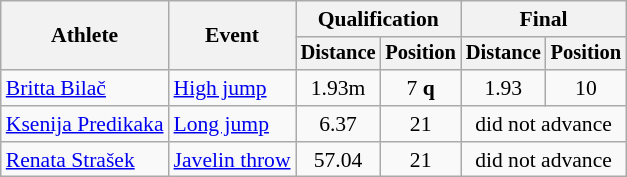<table class=wikitable style="font-size:90%">
<tr>
<th rowspan="2">Athlete</th>
<th rowspan="2">Event</th>
<th colspan="2">Qualification</th>
<th colspan="2">Final</th>
</tr>
<tr style="font-size:95%">
<th>Distance</th>
<th>Position</th>
<th>Distance</th>
<th>Position</th>
</tr>
<tr align=center>
<td align=left><a href='#'>Britta Bilač</a></td>
<td align=left><a href='#'>High jump</a></td>
<td>1.93m</td>
<td>7 <strong>q</strong></td>
<td>1.93</td>
<td>10</td>
</tr>
<tr align=center>
<td align=left><a href='#'>Ksenija Predikaka</a></td>
<td align=left><a href='#'>Long jump</a></td>
<td>6.37</td>
<td>21</td>
<td colspan=2>did not advance</td>
</tr>
<tr align=center>
<td align=left><a href='#'>Renata Strašek</a></td>
<td align=left><a href='#'>Javelin throw</a></td>
<td>57.04</td>
<td>21</td>
<td colspan=2>did not advance</td>
</tr>
</table>
